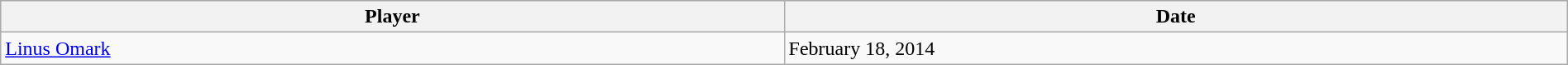<table class="wikitable" style="width:100%;">
<tr style="text-align:center; background:#ddd;">
<th style="width:40%;">Player</th>
<th style="width:40%;">Date</th>
</tr>
<tr>
<td><a href='#'>Linus Omark</a></td>
<td>February 18, 2014</td>
</tr>
</table>
